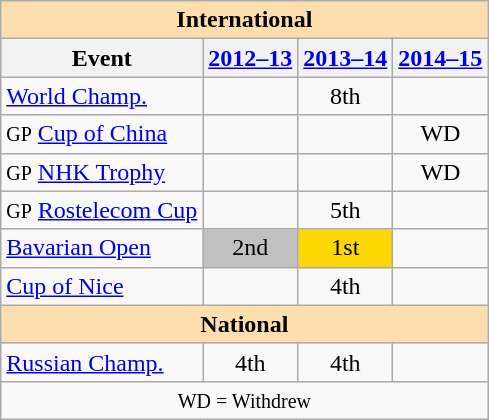<table class="wikitable" style="text-align:center">
<tr>
<th style="background-color: #ffdead; " colspan=4 align=center><strong>International</strong></th>
</tr>
<tr>
<th>Event</th>
<th><a href='#'>2012–13</a></th>
<th><a href='#'>2013–14</a></th>
<th><a href='#'>2014–15</a></th>
</tr>
<tr>
<td align=left><a href='#'>World Champ.</a></td>
<td></td>
<td>8th</td>
<td></td>
</tr>
<tr>
<td align=left><small>GP</small> <a href='#'>Cup of China</a></td>
<td></td>
<td></td>
<td>WD</td>
</tr>
<tr>
<td align=left><small>GP</small> <a href='#'>NHK Trophy</a></td>
<td></td>
<td></td>
<td>WD</td>
</tr>
<tr>
<td align=left><small>GP</small> <a href='#'>Rostelecom Cup</a></td>
<td></td>
<td>5th</td>
<td></td>
</tr>
<tr>
<td align=left><a href='#'>Bavarian Open</a></td>
<td bgcolor=silver>2nd</td>
<td bgcolor=gold>1st</td>
<td></td>
</tr>
<tr>
<td align=left><a href='#'>Cup of Nice</a></td>
<td></td>
<td>4th</td>
<td></td>
</tr>
<tr>
<th style="background-color: #ffdead; " colspan=4 align=center><strong>National</strong></th>
</tr>
<tr>
<td align=left><a href='#'>Russian Champ.</a></td>
<td>4th</td>
<td>4th</td>
<td></td>
</tr>
<tr>
<td colspan=4 align=center><small> WD = Withdrew </small></td>
</tr>
</table>
